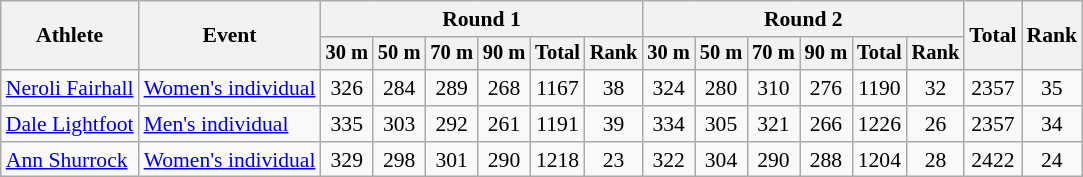<table class="wikitable" style="font-size:90%;text-align:center;">
<tr>
<th rowspan=2>Athlete</th>
<th rowspan=2>Event</th>
<th colspan=6>Round 1</th>
<th colspan=6>Round 2</th>
<th rowspan=2>Total</th>
<th rowspan=2>Rank</th>
</tr>
<tr style="font-size:95%">
<th>30 m</th>
<th>50 m</th>
<th>70 m</th>
<th>90 m</th>
<th>Total</th>
<th>Rank</th>
<th>30 m</th>
<th>50 m</th>
<th>70 m</th>
<th>90 m</th>
<th>Total</th>
<th>Rank</th>
</tr>
<tr>
<td align=left><a href='#'>Neroli Fairhall</a></td>
<td align=left><a href='#'>Women's individual</a></td>
<td>326</td>
<td>284</td>
<td>289</td>
<td>268</td>
<td>1167</td>
<td>38</td>
<td>324</td>
<td>280</td>
<td>310</td>
<td>276</td>
<td>1190</td>
<td>32</td>
<td>2357</td>
<td>35</td>
</tr>
<tr>
<td align=left><a href='#'>Dale Lightfoot</a></td>
<td align=left><a href='#'>Men's individual</a></td>
<td>335</td>
<td>303</td>
<td>292</td>
<td>261</td>
<td>1191</td>
<td>39</td>
<td>334</td>
<td>305</td>
<td>321</td>
<td>266</td>
<td>1226</td>
<td>26</td>
<td>2357</td>
<td>34</td>
</tr>
<tr>
<td align=left><a href='#'>Ann Shurrock</a></td>
<td align=left><a href='#'>Women's individual</a></td>
<td>329</td>
<td>298</td>
<td>301</td>
<td>290</td>
<td>1218</td>
<td>23</td>
<td>322</td>
<td>304</td>
<td>290</td>
<td>288</td>
<td>1204</td>
<td>28</td>
<td>2422</td>
<td>24</td>
</tr>
</table>
